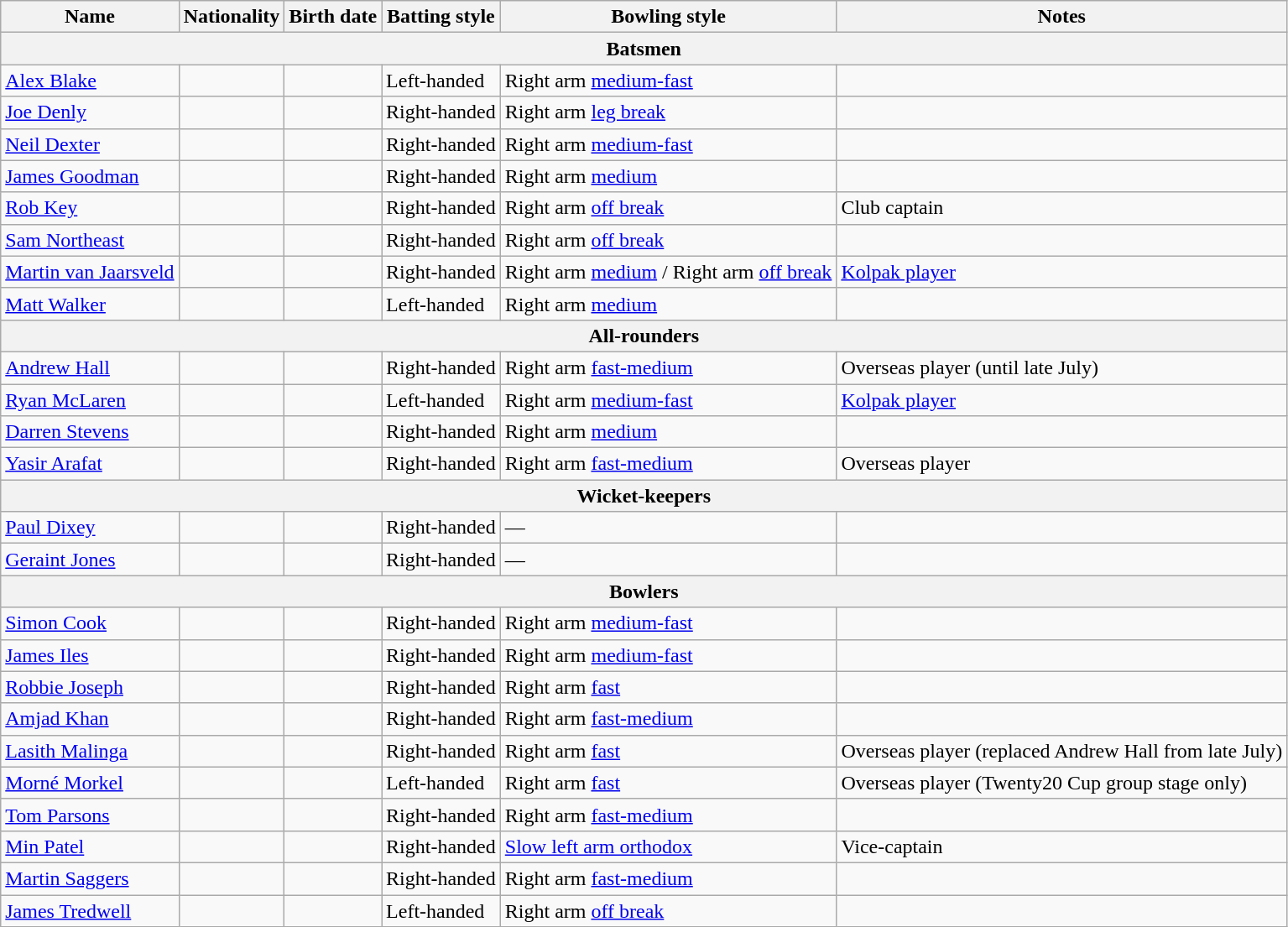<table class="wikitable">
<tr>
<th>Name</th>
<th>Nationality</th>
<th>Birth date</th>
<th>Batting style</th>
<th>Bowling style</th>
<th>Notes</th>
</tr>
<tr>
<th colspan="6">Batsmen</th>
</tr>
<tr>
<td><a href='#'>Alex Blake</a></td>
<td></td>
<td></td>
<td>Left-handed</td>
<td>Right arm <a href='#'>medium-fast</a></td>
<td></td>
</tr>
<tr>
<td><a href='#'>Joe Denly</a></td>
<td></td>
<td></td>
<td>Right-handed</td>
<td>Right arm <a href='#'>leg break</a></td>
<td></td>
</tr>
<tr>
<td><a href='#'>Neil Dexter</a></td>
<td></td>
<td></td>
<td>Right-handed</td>
<td>Right arm <a href='#'>medium-fast</a></td>
<td></td>
</tr>
<tr>
<td><a href='#'>James Goodman</a></td>
<td></td>
<td></td>
<td>Right-handed</td>
<td>Right arm <a href='#'>medium</a></td>
<td></td>
</tr>
<tr>
<td><a href='#'>Rob Key</a></td>
<td></td>
<td></td>
<td>Right-handed</td>
<td>Right arm <a href='#'>off break</a></td>
<td>Club captain</td>
</tr>
<tr>
<td><a href='#'>Sam Northeast</a></td>
<td></td>
<td></td>
<td>Right-handed</td>
<td>Right arm <a href='#'>off break</a></td>
<td></td>
</tr>
<tr>
<td><a href='#'>Martin van Jaarsveld</a></td>
<td></td>
<td></td>
<td>Right-handed</td>
<td>Right arm <a href='#'>medium</a> / Right arm <a href='#'>off break</a></td>
<td><a href='#'>Kolpak player</a></td>
</tr>
<tr>
<td><a href='#'>Matt Walker</a></td>
<td></td>
<td></td>
<td>Left-handed</td>
<td>Right arm <a href='#'>medium</a></td>
<td></td>
</tr>
<tr>
<th colspan="6">All-rounders</th>
</tr>
<tr>
<td><a href='#'>Andrew Hall</a></td>
<td></td>
<td></td>
<td>Right-handed</td>
<td>Right arm <a href='#'>fast-medium</a></td>
<td>Overseas player (until late July)</td>
</tr>
<tr>
<td><a href='#'>Ryan McLaren</a></td>
<td></td>
<td></td>
<td>Left-handed</td>
<td>Right arm <a href='#'>medium-fast</a></td>
<td><a href='#'>Kolpak player</a></td>
</tr>
<tr>
<td><a href='#'>Darren Stevens</a></td>
<td></td>
<td></td>
<td>Right-handed</td>
<td>Right arm <a href='#'>medium</a></td>
<td></td>
</tr>
<tr>
<td><a href='#'>Yasir Arafat</a></td>
<td></td>
<td></td>
<td>Right-handed</td>
<td>Right arm <a href='#'>fast-medium</a></td>
<td>Overseas player</td>
</tr>
<tr>
<th colspan="6">Wicket-keepers</th>
</tr>
<tr>
<td><a href='#'>Paul Dixey</a></td>
<td></td>
<td></td>
<td>Right-handed</td>
<td>—</td>
<td></td>
</tr>
<tr>
<td><a href='#'>Geraint Jones</a></td>
<td></td>
<td></td>
<td>Right-handed</td>
<td>—</td>
<td></td>
</tr>
<tr>
<th colspan="6">Bowlers</th>
</tr>
<tr>
<td><a href='#'>Simon Cook</a></td>
<td></td>
<td></td>
<td>Right-handed</td>
<td>Right arm <a href='#'>medium-fast</a></td>
<td></td>
</tr>
<tr>
<td><a href='#'>James Iles</a></td>
<td></td>
<td></td>
<td>Right-handed</td>
<td>Right arm <a href='#'>medium-fast</a></td>
<td></td>
</tr>
<tr>
<td><a href='#'>Robbie Joseph</a></td>
<td></td>
<td></td>
<td>Right-handed</td>
<td>Right arm <a href='#'>fast</a></td>
<td></td>
</tr>
<tr>
<td><a href='#'>Amjad Khan</a></td>
<td></td>
<td></td>
<td>Right-handed</td>
<td>Right arm <a href='#'>fast-medium</a></td>
<td></td>
</tr>
<tr>
<td><a href='#'>Lasith Malinga</a></td>
<td></td>
<td></td>
<td>Right-handed</td>
<td>Right arm <a href='#'>fast</a></td>
<td>Overseas player (replaced Andrew Hall from late July)</td>
</tr>
<tr>
<td><a href='#'>Morné Morkel</a></td>
<td></td>
<td></td>
<td>Left-handed</td>
<td>Right arm <a href='#'>fast</a></td>
<td>Overseas player (Twenty20 Cup group stage only)</td>
</tr>
<tr>
<td><a href='#'>Tom Parsons</a></td>
<td></td>
<td></td>
<td>Right-handed</td>
<td>Right arm <a href='#'>fast-medium</a></td>
<td></td>
</tr>
<tr>
<td><a href='#'>Min Patel</a></td>
<td></td>
<td></td>
<td>Right-handed</td>
<td><a href='#'>Slow left arm orthodox</a></td>
<td>Vice-captain</td>
</tr>
<tr>
<td><a href='#'>Martin Saggers</a></td>
<td></td>
<td></td>
<td>Right-handed</td>
<td>Right arm <a href='#'>fast-medium</a></td>
<td></td>
</tr>
<tr>
<td><a href='#'>James Tredwell</a></td>
<td></td>
<td></td>
<td>Left-handed</td>
<td>Right arm <a href='#'>off break</a></td>
<td></td>
</tr>
</table>
